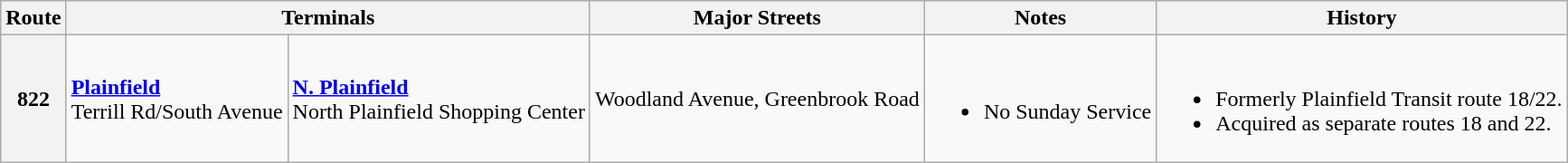<table class="wikitable">
<tr>
<th>Route</th>
<th colspan=2>Terminals</th>
<th>Major Streets</th>
<th>Notes</th>
<th>History</th>
</tr>
<tr>
<th>822</th>
<td><strong><a href='#'>Plainfield</a></strong><br>Terrill Rd/South Avenue</td>
<td><strong><a href='#'>N. Plainfield</a></strong><br>North Plainfield Shopping Center</td>
<td>Woodland Avenue, Greenbrook Road</td>
<td><br><ul><li>No Sunday Service</li></ul></td>
<td><br><ul><li>Formerly Plainfield Transit route 18/22.</li><li>Acquired as separate routes 18 and 22.</li></ul></td>
</tr>
</table>
